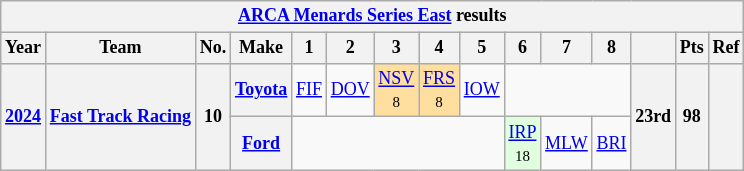<table class="wikitable" style="text-align:center; font-size:75%">
<tr>
<th colspan=15><a href='#'>ARCA Menards Series East</a> results</th>
</tr>
<tr>
<th>Year</th>
<th>Team</th>
<th>No.</th>
<th>Make</th>
<th>1</th>
<th>2</th>
<th>3</th>
<th>4</th>
<th>5</th>
<th>6</th>
<th>7</th>
<th>8</th>
<th></th>
<th>Pts</th>
<th>Ref</th>
</tr>
<tr>
<th rowspan=2><a href='#'>2024</a></th>
<th rowspan=2><a href='#'>Fast Track Racing</a></th>
<th rowspan=2>10</th>
<th><a href='#'>Toyota</a></th>
<td><a href='#'>FIF</a></td>
<td><a href='#'>DOV</a></td>
<td style="background:#FFDF9F;"><a href='#'>NSV</a><br><small>8</small></td>
<td style="background:#FFDF9F;"><a href='#'>FRS</a><br><small>8</small></td>
<td><a href='#'>IOW</a></td>
<td colspan=3></td>
<th rowspan=2>23rd</th>
<th rowspan=2>98</th>
<th rowspan=2></th>
</tr>
<tr>
<th><a href='#'>Ford</a></th>
<td colspan=5></td>
<td style="background:#DFFFDF;"><a href='#'>IRP</a><br><small>18</small></td>
<td><a href='#'>MLW</a></td>
<td><a href='#'>BRI</a></td>
</tr>
</table>
